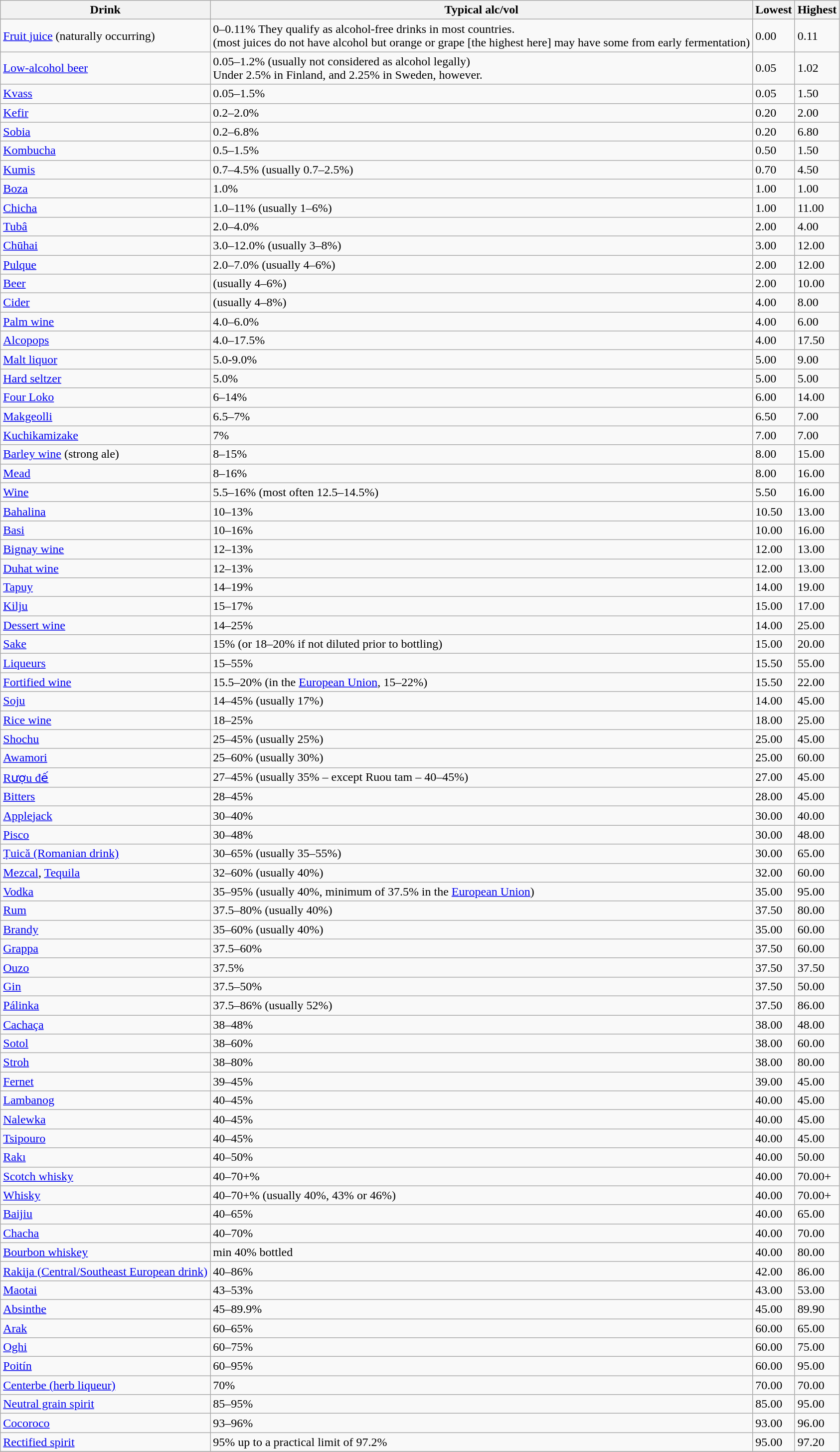<table class="wikitable sortable">
<tr>
<th>Drink</th>
<th data-sort-type="number">Typical alc/vol</th>
<th>Lowest</th>
<th>Highest</th>
</tr>
<tr>
<td><a href='#'>Fruit juice</a> (naturally occurring)</td>
<td>0–0.11%  They qualify as alcohol-free drinks in most countries.<br>(most juices do not have alcohol but orange or grape [the highest here] may have some from early fermentation)</td>
<td>0.00</td>
<td>0.11</td>
</tr>
<tr>
<td><a href='#'>Low-alcohol beer</a></td>
<td>0.05–1.2% (usually not considered as alcohol legally)<br>Under 2.5% in Finland, and 2.25% in Sweden, however.</td>
<td>0.05</td>
<td>1.02</td>
</tr>
<tr>
<td><a href='#'>Kvass</a></td>
<td>0.05–1.5%</td>
<td>0.05</td>
<td>1.50</td>
</tr>
<tr>
<td><a href='#'>Kefir</a></td>
<td>0.2–2.0%</td>
<td>0.20</td>
<td>2.00</td>
</tr>
<tr>
<td><a href='#'>Sobia</a></td>
<td>0.2–6.8%</td>
<td>0.20</td>
<td>6.80</td>
</tr>
<tr>
<td><a href='#'>Kombucha</a></td>
<td>0.5–1.5%</td>
<td>0.50</td>
<td>1.50</td>
</tr>
<tr>
<td><a href='#'>Kumis</a></td>
<td>0.7–4.5% (usually 0.7–2.5%)</td>
<td>0.70</td>
<td>4.50</td>
</tr>
<tr>
<td><a href='#'>Boza</a></td>
<td>1.0%</td>
<td>1.00</td>
<td>1.00</td>
</tr>
<tr>
<td><a href='#'>Chicha</a></td>
<td>1.0–11% (usually 1–6%)</td>
<td>1.00</td>
<td>11.00</td>
</tr>
<tr>
<td><a href='#'>Tubâ</a></td>
<td>2.0–4.0%</td>
<td>2.00</td>
<td>4.00</td>
</tr>
<tr>
<td><a href='#'>Chūhai</a></td>
<td>3.0–12.0% (usually 3–8%)</td>
<td>3.00</td>
<td>12.00</td>
</tr>
<tr>
<td><a href='#'>Pulque</a></td>
<td>2.0–7.0% (usually 4–6%)</td>
<td>2.00</td>
<td>12.00</td>
</tr>
<tr>
<td><a href='#'>Beer</a></td>
<td>(usually 4–6%)</td>
<td>2.00</td>
<td>10.00</td>
</tr>
<tr>
<td><a href='#'>Cider</a></td>
<td>(usually 4–8%)</td>
<td>4.00</td>
<td>8.00</td>
</tr>
<tr>
<td><a href='#'>Palm wine</a></td>
<td>4.0–6.0%</td>
<td>4.00</td>
<td>6.00</td>
</tr>
<tr>
<td><a href='#'>Alcopops</a></td>
<td>4.0–17.5%</td>
<td>4.00</td>
<td>17.50</td>
</tr>
<tr>
<td><a href='#'>Malt liquor</a></td>
<td>5.0-9.0%</td>
<td>5.00</td>
<td>9.00</td>
</tr>
<tr>
<td><a href='#'>Hard seltzer</a></td>
<td>5.0%</td>
<td>5.00</td>
<td>5.00</td>
</tr>
<tr>
<td><a href='#'>Four Loko</a></td>
<td>6–14%</td>
<td>6.00</td>
<td>14.00</td>
</tr>
<tr>
<td><a href='#'>Makgeolli</a></td>
<td>6.5–7%</td>
<td>6.50</td>
<td>7.00</td>
</tr>
<tr>
<td><a href='#'>Kuchikamizake</a></td>
<td>7%</td>
<td>7.00</td>
<td>7.00</td>
</tr>
<tr>
<td><a href='#'>Barley wine</a> (strong ale)</td>
<td>8–15%</td>
<td>8.00</td>
<td>15.00</td>
</tr>
<tr>
<td><a href='#'>Mead</a></td>
<td>8–16%</td>
<td>8.00</td>
<td>16.00</td>
</tr>
<tr>
<td><a href='#'>Wine</a></td>
<td>5.5–16% (most often 12.5–14.5%)</td>
<td>5.50</td>
<td>16.00</td>
</tr>
<tr>
<td><a href='#'>Bahalina</a></td>
<td>10–13%</td>
<td>10.50</td>
<td>13.00</td>
</tr>
<tr>
<td><a href='#'>Basi</a></td>
<td>10–16%</td>
<td>10.00</td>
<td>16.00</td>
</tr>
<tr>
<td><a href='#'>Bignay wine</a></td>
<td>12–13%</td>
<td>12.00</td>
<td>13.00</td>
</tr>
<tr>
<td><a href='#'>Duhat wine</a></td>
<td>12–13%</td>
<td>12.00</td>
<td>13.00</td>
</tr>
<tr>
<td><a href='#'>Tapuy</a></td>
<td>14–19%</td>
<td>14.00</td>
<td>19.00</td>
</tr>
<tr>
<td><a href='#'>Kilju</a></td>
<td>15–17%</td>
<td>15.00</td>
<td>17.00</td>
</tr>
<tr>
<td><a href='#'>Dessert wine</a></td>
<td>14–25%</td>
<td>14.00</td>
<td>25.00</td>
</tr>
<tr>
<td><a href='#'>Sake</a></td>
<td>15% (or 18–20% if not diluted prior to bottling)</td>
<td>15.00</td>
<td>20.00</td>
</tr>
<tr>
<td><a href='#'>Liqueurs</a></td>
<td>15–55%</td>
<td>15.50</td>
<td>55.00</td>
</tr>
<tr>
<td><a href='#'>Fortified wine</a></td>
<td>15.5–20% (in the <a href='#'>European Union</a>, 15–22%)</td>
<td>15.50</td>
<td>22.00</td>
</tr>
<tr>
<td><a href='#'>Soju</a></td>
<td>14–45% (usually 17%)</td>
<td>14.00</td>
<td>45.00</td>
</tr>
<tr>
<td><a href='#'>Rice wine</a></td>
<td>18–25%</td>
<td>18.00</td>
<td>25.00</td>
</tr>
<tr>
<td><a href='#'>Shochu</a></td>
<td>25–45% (usually 25%)</td>
<td>25.00</td>
<td>45.00</td>
</tr>
<tr>
<td><a href='#'>Awamori</a></td>
<td>25–60% (usually 30%)</td>
<td>25.00</td>
<td>60.00</td>
</tr>
<tr>
<td><a href='#'>Rượu đế</a></td>
<td>27–45% (usually 35% – except Ruou tam – 40–45%)</td>
<td>27.00</td>
<td>45.00</td>
</tr>
<tr>
<td><a href='#'>Bitters</a></td>
<td>28–45%</td>
<td>28.00</td>
<td>45.00</td>
</tr>
<tr>
<td><a href='#'>Applejack</a></td>
<td>30–40%</td>
<td>30.00</td>
<td>40.00</td>
</tr>
<tr>
<td><a href='#'>Pisco</a></td>
<td>30–48%</td>
<td>30.00</td>
<td>48.00</td>
</tr>
<tr>
<td><a href='#'>Țuică (Romanian drink)</a></td>
<td>30–65% (usually 35–55%)</td>
<td>30.00</td>
<td>65.00</td>
</tr>
<tr>
<td><a href='#'>Mezcal</a>, <a href='#'>Tequila</a></td>
<td>32–60% (usually 40%)</td>
<td>32.00</td>
<td>60.00</td>
</tr>
<tr>
<td><a href='#'>Vodka</a></td>
<td>35–95% (usually 40%, minimum of 37.5% in the <a href='#'>European Union</a>)</td>
<td>35.00</td>
<td>95.00</td>
</tr>
<tr>
<td><a href='#'>Rum</a></td>
<td>37.5–80% (usually 40%)</td>
<td>37.50</td>
<td>80.00</td>
</tr>
<tr>
<td><a href='#'>Brandy</a></td>
<td>35–60% (usually 40%)</td>
<td>35.00</td>
<td>60.00</td>
</tr>
<tr>
<td><a href='#'>Grappa</a></td>
<td>37.5–60%</td>
<td>37.50</td>
<td>60.00</td>
</tr>
<tr>
<td><a href='#'>Ouzo</a></td>
<td>37.5%</td>
<td>37.50</td>
<td>37.50</td>
</tr>
<tr>
<td><a href='#'>Gin</a></td>
<td>37.5–50%</td>
<td>37.50</td>
<td>50.00</td>
</tr>
<tr>
<td><a href='#'>Pálinka</a></td>
<td>37.5–86% (usually 52%)</td>
<td>37.50</td>
<td>86.00</td>
</tr>
<tr>
<td><a href='#'>Cachaça</a></td>
<td>38–48%</td>
<td>38.00</td>
<td>48.00</td>
</tr>
<tr>
<td><a href='#'>Sotol</a></td>
<td>38–60%</td>
<td>38.00</td>
<td>60.00</td>
</tr>
<tr>
<td><a href='#'>Stroh</a></td>
<td>38–80%</td>
<td>38.00</td>
<td>80.00</td>
</tr>
<tr>
<td><a href='#'>Fernet</a></td>
<td>39–45%</td>
<td>39.00</td>
<td>45.00</td>
</tr>
<tr>
<td><a href='#'>Lambanog</a></td>
<td>40–45%</td>
<td>40.00</td>
<td>45.00</td>
</tr>
<tr>
<td><a href='#'>Nalewka</a></td>
<td>40–45%</td>
<td>40.00</td>
<td>45.00</td>
</tr>
<tr>
<td><a href='#'>Tsipouro</a></td>
<td>40–45%</td>
<td>40.00</td>
<td>45.00</td>
</tr>
<tr>
<td><a href='#'>Rakı</a></td>
<td>40–50%</td>
<td>40.00</td>
<td>50.00</td>
</tr>
<tr>
<td><a href='#'>Scotch whisky</a></td>
<td>40–70+%</td>
<td>40.00</td>
<td>70.00+</td>
</tr>
<tr>
<td><a href='#'>Whisky</a></td>
<td>40–70+% (usually 40%, 43% or 46%)</td>
<td>40.00</td>
<td>70.00+</td>
</tr>
<tr>
<td><a href='#'>Baijiu</a></td>
<td>40–65%</td>
<td>40.00</td>
<td>65.00</td>
</tr>
<tr>
<td><a href='#'>Chacha</a></td>
<td>40–70%</td>
<td>40.00</td>
<td>70.00</td>
</tr>
<tr>
<td><a href='#'>Bourbon whiskey</a></td>
<td>min 40% bottled</td>
<td>40.00</td>
<td>80.00</td>
</tr>
<tr>
<td><a href='#'>Rakija (Central/Southeast European drink)</a></td>
<td>40–86%</td>
<td>42.00</td>
<td>86.00</td>
</tr>
<tr>
<td><a href='#'>Maotai</a></td>
<td>43–53%</td>
<td>43.00</td>
<td>53.00</td>
</tr>
<tr>
<td><a href='#'>Absinthe</a></td>
<td>45–89.9%</td>
<td>45.00</td>
<td>89.90</td>
</tr>
<tr>
<td><a href='#'>Arak</a></td>
<td>60–65%</td>
<td>60.00</td>
<td>65.00</td>
</tr>
<tr>
<td><a href='#'>Oghi</a></td>
<td>60–75%</td>
<td>60.00</td>
<td>75.00</td>
</tr>
<tr>
<td><a href='#'>Poitín</a></td>
<td>60–95%</td>
<td>60.00</td>
<td>95.00</td>
</tr>
<tr>
<td><a href='#'>Centerbe (herb liqueur)</a></td>
<td>70%</td>
<td>70.00</td>
<td>70.00</td>
</tr>
<tr>
<td><a href='#'>Neutral grain spirit</a></td>
<td>85–95%</td>
<td>85.00</td>
<td>95.00</td>
</tr>
<tr>
<td><a href='#'>Cocoroco</a></td>
<td>93–96%</td>
<td>93.00</td>
<td>96.00</td>
</tr>
<tr>
<td><a href='#'>Rectified spirit</a></td>
<td>95% up to a practical limit of 97.2%</td>
<td>95.00</td>
<td>97.20</td>
</tr>
<tr>
</tr>
</table>
